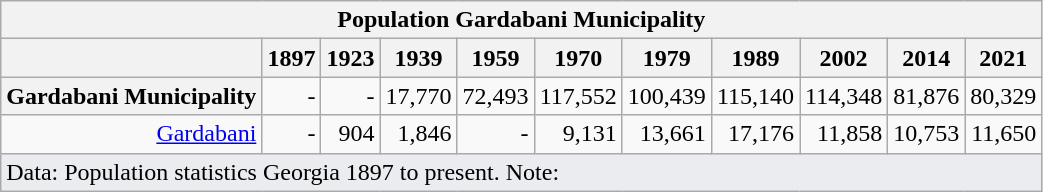<table class="wikitable" style="text-align:right">
<tr>
<th colspan=19>Population Gardabani Municipality</th>
</tr>
<tr>
<th></th>
<th>1897</th>
<th>1923</th>
<th>1939</th>
<th>1959</th>
<th>1970</th>
<th>1979</th>
<th>1989</th>
<th>2002</th>
<th>2014</th>
<th>2021</th>
</tr>
<tr>
<th>Gardabani Municipality</th>
<td>-</td>
<td>-</td>
<td>17,770</td>
<td> 72,493</td>
<td> 117,552</td>
<td> 100,439</td>
<td> 115,140</td>
<td> 114,348</td>
<td> 81,876</td>
<td> 80,329</td>
</tr>
<tr>
<td><a href='#'>Gardabani</a> </td>
<td>-</td>
<td>904</td>
<td> 1,846</td>
<td>-</td>
<td> 9,131</td>
<td> 13,661</td>
<td> 17,176</td>
<td> 11,858</td>
<td> 10,753</td>
<td> 11,650</td>
</tr>
<tr>
<td colspan=15 class="wikitable" style="align:left;text-align:left;background-color:#eaecf0">Data: Population statistics Georgia 1897 to present. Note:</td>
</tr>
</table>
